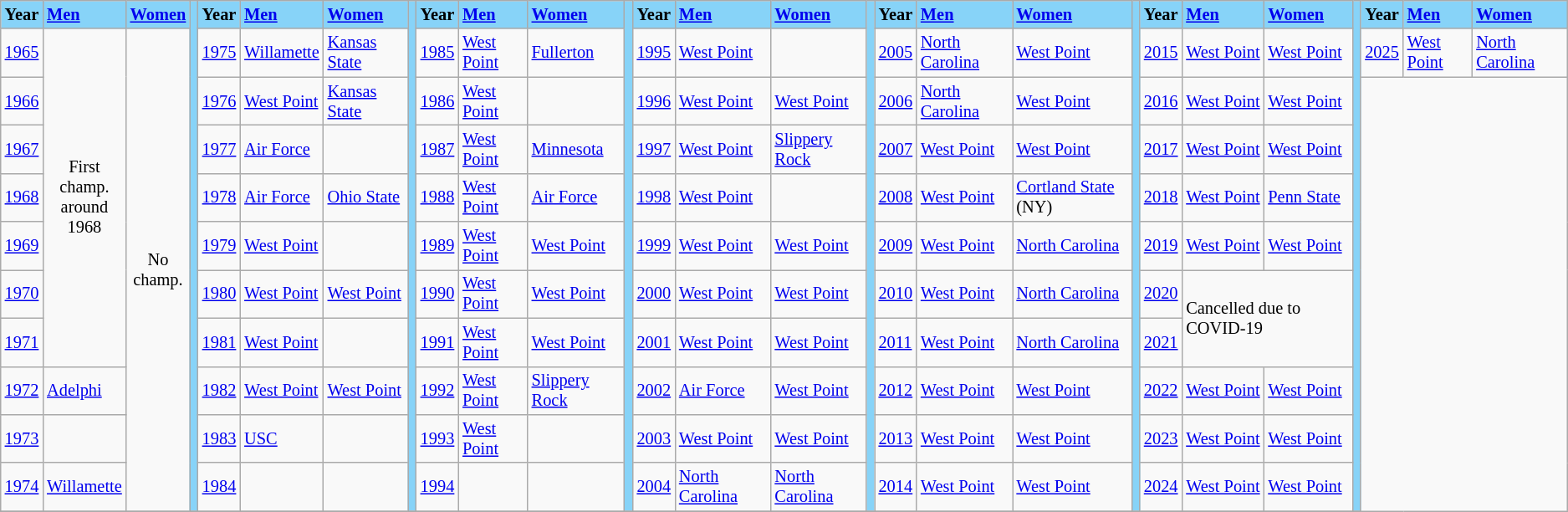<table class="wikitable" style="font-size:85%;">
<tr ! style="background-color: #87D3F8;">
<td><strong>Year</strong></td>
<td><strong><a href='#'>Men</a></strong></td>
<td><strong><a href='#'>Women</a></strong></td>
<td rowspan=11></td>
<td><strong>Year</strong></td>
<td><strong><a href='#'>Men</a></strong></td>
<td><strong><a href='#'>Women</a></strong></td>
<td rowspan=11></td>
<td><strong>Year</strong></td>
<td><strong><a href='#'>Men</a></strong></td>
<td><strong><a href='#'>Women</a></strong></td>
<td rowspan=11></td>
<td><strong>Year</strong></td>
<td><strong><a href='#'>Men</a></strong></td>
<td><strong><a href='#'>Women</a></strong></td>
<td rowspan=11></td>
<td><strong>Year</strong></td>
<td><strong><a href='#'>Men</a></strong></td>
<td><strong><a href='#'>Women</a></strong></td>
<td rowspan=11></td>
<td><strong>Year</strong></td>
<td><strong><a href='#'>Men</a></strong></td>
<td><strong><a href='#'>Women</a></strong></td>
<td rowspan=11></td>
<td><strong>Year</strong></td>
<td><strong><a href='#'>Men</a></strong></td>
<td><strong><a href='#'>Women</a></strong></td>
</tr>
<tr --->
<td><a href='#'>1965</a></td>
<td rowspan=7 align=center>First<br>champ.<br>around<br>1968</td>
<td rowspan=10 align=center>No<br>champ.</td>
<td><a href='#'>1975</a></td>
<td><a href='#'>Willamette</a></td>
<td><a href='#'>Kansas State</a></td>
<td><a href='#'>1985</a></td>
<td><a href='#'>West Point</a></td>
<td><a href='#'>Fullerton</a></td>
<td><a href='#'>1995</a></td>
<td><a href='#'>West Point</a></td>
<td></td>
<td><a href='#'>2005</a></td>
<td><a href='#'>North Carolina</a></td>
<td><a href='#'>West Point</a></td>
<td><a href='#'>2015</a></td>
<td><a href='#'>West Point</a></td>
<td><a href='#'>West Point</a></td>
<td><a href='#'>2025</a></td>
<td><a href='#'>West Point</a></td>
<td><a href='#'>North Carolina</a></td>
</tr>
<tr --->
<td><a href='#'>1966</a></td>
<td><a href='#'>1976</a></td>
<td><a href='#'>West Point</a></td>
<td><a href='#'>Kansas State</a></td>
<td><a href='#'>1986</a></td>
<td><a href='#'>West Point</a></td>
<td></td>
<td><a href='#'>1996</a></td>
<td><a href='#'>West Point</a></td>
<td><a href='#'>West Point</a></td>
<td><a href='#'>2006</a></td>
<td><a href='#'>North Carolina</a></td>
<td><a href='#'>West Point</a></td>
<td><a href='#'>2016</a></td>
<td><a href='#'>West Point</a></td>
<td><a href='#'>West Point</a></td>
</tr>
<tr --->
<td><a href='#'>1967</a></td>
<td><a href='#'>1977</a></td>
<td><a href='#'>Air Force</a></td>
<td></td>
<td><a href='#'>1987</a></td>
<td><a href='#'>West Point</a></td>
<td><a href='#'>Minnesota</a></td>
<td><a href='#'>1997</a></td>
<td><a href='#'>West Point</a></td>
<td><a href='#'>Slippery Rock</a></td>
<td><a href='#'>2007</a></td>
<td><a href='#'>West Point</a></td>
<td><a href='#'>West Point</a></td>
<td><a href='#'>2017</a></td>
<td><a href='#'>West Point</a></td>
<td><a href='#'>West Point</a></td>
</tr>
<tr --->
<td><a href='#'>1968</a></td>
<td><a href='#'>1978</a></td>
<td><a href='#'>Air Force</a></td>
<td><a href='#'>Ohio State</a></td>
<td><a href='#'>1988</a></td>
<td><a href='#'>West Point</a></td>
<td><a href='#'>Air Force</a></td>
<td><a href='#'>1998</a></td>
<td><a href='#'>West Point</a></td>
<td></td>
<td><a href='#'>2008</a></td>
<td><a href='#'>West Point</a></td>
<td><a href='#'>Cortland State</a> (NY)</td>
<td><a href='#'>2018</a></td>
<td><a href='#'>West Point</a></td>
<td><a href='#'>Penn State</a></td>
</tr>
<tr --->
<td><a href='#'>1969</a></td>
<td><a href='#'>1979</a></td>
<td><a href='#'>West Point</a></td>
<td></td>
<td><a href='#'>1989</a></td>
<td><a href='#'>West Point</a></td>
<td><a href='#'>West Point</a></td>
<td><a href='#'>1999</a></td>
<td><a href='#'>West Point</a></td>
<td><a href='#'>West Point</a></td>
<td><a href='#'>2009</a></td>
<td><a href='#'>West Point</a></td>
<td><a href='#'>North Carolina</a></td>
<td><a href='#'>2019</a></td>
<td><a href='#'>West Point</a></td>
<td><a href='#'>West Point</a></td>
</tr>
<tr --->
<td><a href='#'>1970</a></td>
<td><a href='#'>1980</a></td>
<td><a href='#'>West Point</a></td>
<td><a href='#'>West Point</a></td>
<td><a href='#'>1990</a></td>
<td><a href='#'>West Point</a></td>
<td><a href='#'>West Point</a></td>
<td><a href='#'>2000</a></td>
<td><a href='#'>West Point</a></td>
<td><a href='#'>West Point</a></td>
<td><a href='#'>2010</a></td>
<td><a href='#'>West Point</a></td>
<td><a href='#'>North Carolina</a></td>
<td><a href='#'>2020</a></td>
<td rowspan="2" colspan="2">Cancelled due to COVID-19</td>
</tr>
<tr --->
<td><a href='#'>1971</a></td>
<td><a href='#'>1981</a></td>
<td><a href='#'>West Point</a></td>
<td></td>
<td><a href='#'>1991</a></td>
<td><a href='#'>West Point</a></td>
<td><a href='#'>West Point</a></td>
<td><a href='#'>2001</a></td>
<td><a href='#'>West Point</a></td>
<td><a href='#'>West Point</a></td>
<td><a href='#'>2011</a></td>
<td><a href='#'>West Point</a></td>
<td><a href='#'>North Carolina</a></td>
<td><a href='#'>2021</a></td>
</tr>
<tr --->
<td><a href='#'>1972</a></td>
<td><a href='#'>Adelphi</a></td>
<td><a href='#'>1982</a></td>
<td><a href='#'>West Point</a></td>
<td><a href='#'>West Point</a></td>
<td><a href='#'>1992</a></td>
<td><a href='#'>West Point</a></td>
<td><a href='#'>Slippery Rock</a></td>
<td><a href='#'>2002</a></td>
<td><a href='#'>Air Force</a></td>
<td><a href='#'>West Point</a></td>
<td><a href='#'>2012</a></td>
<td><a href='#'>West Point</a></td>
<td><a href='#'>West Point</a></td>
<td><a href='#'>2022</a></td>
<td><a href='#'>West Point</a></td>
<td><a href='#'>West Point</a></td>
</tr>
<tr --->
<td><a href='#'>1973</a></td>
<td></td>
<td><a href='#'>1983</a></td>
<td><a href='#'>USC</a></td>
<td></td>
<td><a href='#'>1993</a></td>
<td><a href='#'>West Point</a></td>
<td></td>
<td><a href='#'>2003</a></td>
<td><a href='#'>West Point</a></td>
<td><a href='#'>West Point</a></td>
<td><a href='#'>2013</a></td>
<td><a href='#'>West Point</a></td>
<td><a href='#'>West Point</a></td>
<td><a href='#'>2023</a></td>
<td><a href='#'>West Point</a></td>
<td><a href='#'>West Point</a></td>
</tr>
<tr --->
<td><a href='#'>1974</a></td>
<td><a href='#'>Willamette</a></td>
<td><a href='#'>1984</a></td>
<td></td>
<td></td>
<td><a href='#'>1994</a></td>
<td></td>
<td></td>
<td><a href='#'>2004</a></td>
<td><a href='#'>North Carolina</a></td>
<td><a href='#'>North Carolina</a></td>
<td><a href='#'>2014</a></td>
<td><a href='#'>West Point</a></td>
<td><a href='#'>West Point</a></td>
<td><a href='#'>2024</a></td>
<td><a href='#'>West Point</a></td>
<td><a href='#'>West Point</a></td>
</tr>
<tr --->
</tr>
</table>
